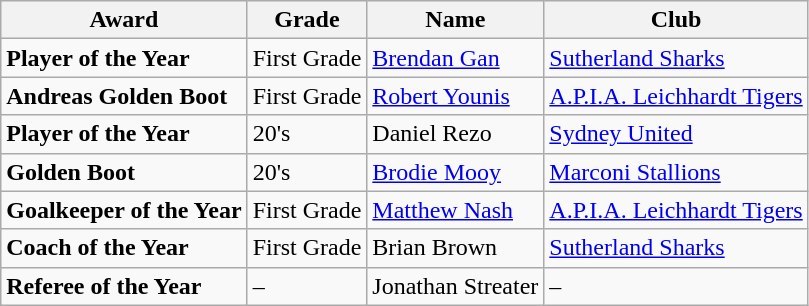<table class="wikitable">
<tr>
<th>Award</th>
<th>Grade</th>
<th>Name</th>
<th>Club</th>
</tr>
<tr>
<td><strong>Player of the Year</strong></td>
<td>First Grade</td>
<td><a href='#'>Brendan Gan</a></td>
<td><a href='#'>Sutherland Sharks</a></td>
</tr>
<tr>
<td><strong>Andreas Golden Boot</strong></td>
<td>First Grade</td>
<td><a href='#'>Robert Younis</a></td>
<td><a href='#'>A.P.I.A. Leichhardt Tigers</a></td>
</tr>
<tr>
<td><strong>Player of the Year</strong></td>
<td>20's</td>
<td>Daniel Rezo</td>
<td><a href='#'>Sydney United</a></td>
</tr>
<tr>
<td><strong>Golden Boot</strong></td>
<td>20's</td>
<td><a href='#'>Brodie Mooy</a></td>
<td><a href='#'>Marconi Stallions</a></td>
</tr>
<tr>
<td><strong>Goalkeeper of the Year</strong></td>
<td>First Grade</td>
<td><a href='#'>Matthew Nash</a></td>
<td><a href='#'>A.P.I.A. Leichhardt Tigers</a></td>
</tr>
<tr>
<td><strong>Coach of the Year</strong></td>
<td>First Grade</td>
<td>Brian Brown</td>
<td><a href='#'>Sutherland Sharks</a></td>
</tr>
<tr>
<td><strong>Referee of the Year</strong></td>
<td>–</td>
<td>Jonathan Streater</td>
<td>–</td>
</tr>
</table>
